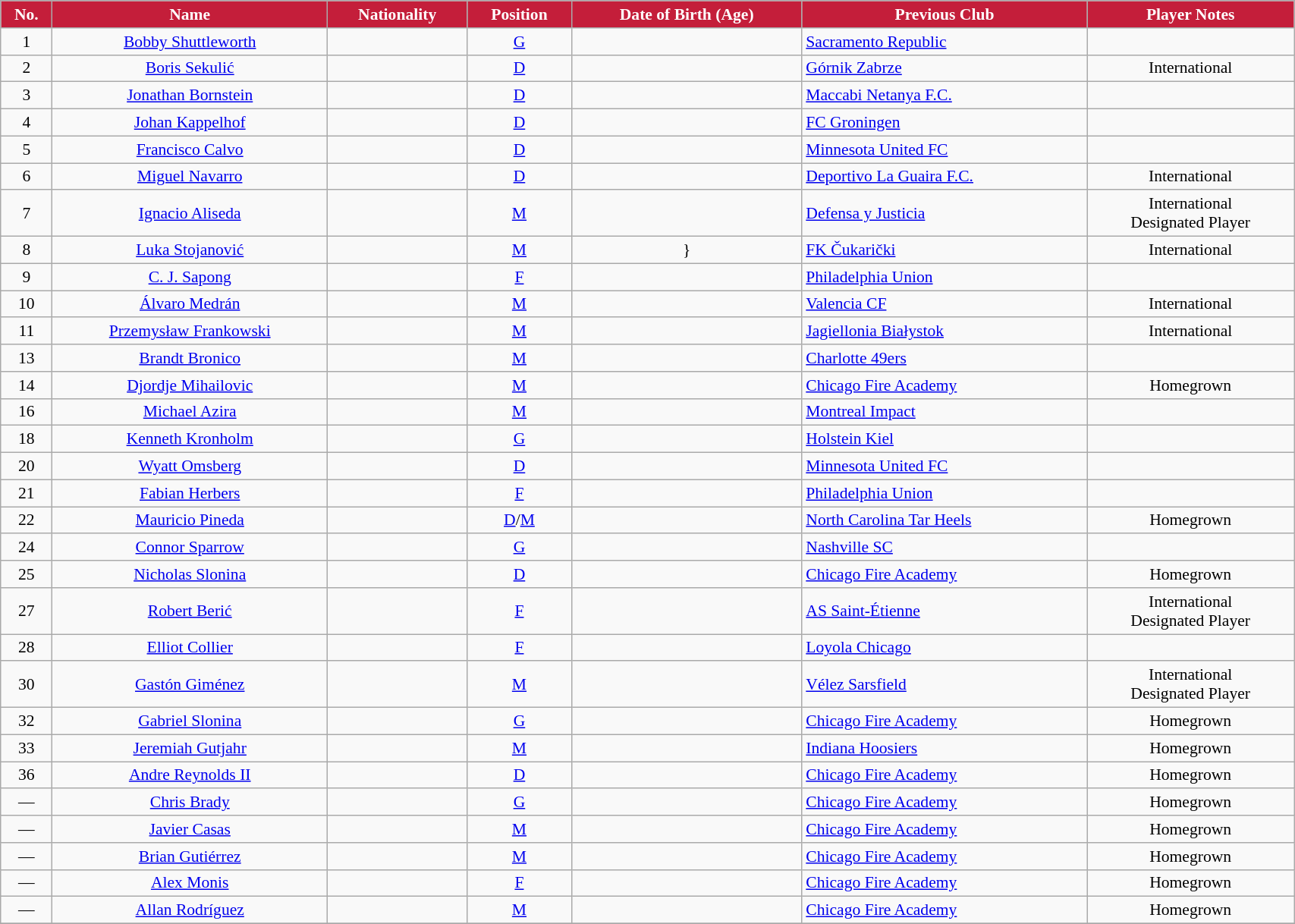<table class="wikitable" style="text-align:center; font-size:90%; width:90%;">
<tr>
<th style="background:#C41E3A; color:white; text-align:center;">No.</th>
<th style="background:#C41E3A; color:white; text-align:center;">Name</th>
<th style="background:#C41E3A; color:white; text-align:center;">Nationality</th>
<th style="background:#C41E3A; color:white; text-align:center;">Position</th>
<th style="background:#C41E3A; color:white; text-align:center;">Date of Birth (Age)</th>
<th style="background:#C41E3A; color:white; text-align:center;">Previous Club</th>
<th style="background:#C41E3A; color:white; text-align:center;">Player Notes</th>
</tr>
<tr>
<td>1</td>
<td><a href='#'>Bobby Shuttleworth</a></td>
<td></td>
<td><a href='#'>G</a></td>
<td></td>
<td align="left"> <a href='#'>Sacramento Republic</a></td>
<td></td>
</tr>
<tr>
<td>2</td>
<td><a href='#'>Boris Sekulić</a></td>
<td></td>
<td><a href='#'>D</a></td>
<td></td>
<td align="left"> <a href='#'>Górnik Zabrze</a></td>
<td>International</td>
</tr>
<tr>
<td>3</td>
<td><a href='#'>Jonathan Bornstein</a></td>
<td></td>
<td><a href='#'>D</a></td>
<td></td>
<td align="left"> <a href='#'>Maccabi Netanya F.C.</a></td>
<td></td>
</tr>
<tr>
<td>4</td>
<td><a href='#'>Johan Kappelhof</a></td>
<td></td>
<td><a href='#'>D</a></td>
<td></td>
<td align="left"> <a href='#'>FC Groningen</a></td>
<td></td>
</tr>
<tr>
<td>5</td>
<td><a href='#'>Francisco Calvo</a></td>
<td></td>
<td><a href='#'>D</a></td>
<td></td>
<td align="left"> <a href='#'>Minnesota United FC</a></td>
<td></td>
</tr>
<tr>
<td>6</td>
<td><a href='#'>Miguel Navarro</a></td>
<td></td>
<td><a href='#'>D</a></td>
<td></td>
<td align="left"> <a href='#'>Deportivo La Guaira F.C.</a></td>
<td>International</td>
</tr>
<tr>
<td>7</td>
<td><a href='#'>Ignacio Aliseda</a></td>
<td></td>
<td><a href='#'>M</a></td>
<td></td>
<td align="left"> <a href='#'>Defensa y Justicia</a></td>
<td>International<br>Designated Player</td>
</tr>
<tr>
<td>8</td>
<td><a href='#'>Luka Stojanović</a></td>
<td></td>
<td><a href='#'>M</a></td>
<td>}</td>
<td align="left"> <a href='#'>FK Čukarički</a></td>
<td>International</td>
</tr>
<tr>
<td>9</td>
<td><a href='#'>C. J. Sapong</a></td>
<td></td>
<td><a href='#'>F</a></td>
<td></td>
<td align="left"> <a href='#'>Philadelphia Union</a></td>
<td></td>
</tr>
<tr>
<td>10</td>
<td><a href='#'>Álvaro Medrán</a></td>
<td></td>
<td><a href='#'>M</a></td>
<td></td>
<td align="left"> <a href='#'>Valencia CF</a></td>
<td>International</td>
</tr>
<tr>
<td>11</td>
<td><a href='#'>Przemysław Frankowski</a></td>
<td></td>
<td><a href='#'>M</a></td>
<td></td>
<td align="left"> <a href='#'>Jagiellonia Białystok</a></td>
<td>International</td>
</tr>
<tr>
<td>13</td>
<td><a href='#'>Brandt Bronico</a></td>
<td></td>
<td><a href='#'>M</a></td>
<td></td>
<td align="left"> <a href='#'>Charlotte 49ers</a></td>
<td></td>
</tr>
<tr>
<td>14</td>
<td><a href='#'>Djordje Mihailovic</a></td>
<td></td>
<td><a href='#'>M</a></td>
<td></td>
<td align="left"> <a href='#'>Chicago Fire Academy</a></td>
<td>Homegrown</td>
</tr>
<tr>
<td>16</td>
<td><a href='#'>Michael Azira</a></td>
<td></td>
<td><a href='#'>M</a></td>
<td></td>
<td align="left"> <a href='#'>Montreal Impact</a></td>
<td></td>
</tr>
<tr>
<td>18</td>
<td><a href='#'>Kenneth Kronholm</a></td>
<td></td>
<td><a href='#'>G</a></td>
<td></td>
<td align="left"> <a href='#'>Holstein Kiel</a></td>
<td></td>
</tr>
<tr>
<td>20</td>
<td><a href='#'>Wyatt Omsberg</a></td>
<td></td>
<td><a href='#'>D</a></td>
<td></td>
<td align="left"> <a href='#'>Minnesota United FC</a></td>
<td></td>
</tr>
<tr>
<td>21</td>
<td><a href='#'>Fabian Herbers</a></td>
<td></td>
<td><a href='#'>F</a></td>
<td></td>
<td align="left"> <a href='#'>Philadelphia Union</a></td>
<td></td>
</tr>
<tr>
<td>22</td>
<td><a href='#'>Mauricio Pineda</a></td>
<td></td>
<td><a href='#'>D</a>/<a href='#'>M</a></td>
<td></td>
<td align="left"> <a href='#'>North Carolina Tar Heels</a></td>
<td>Homegrown</td>
</tr>
<tr>
<td>24</td>
<td><a href='#'>Connor Sparrow</a></td>
<td></td>
<td><a href='#'>G</a></td>
<td></td>
<td align="left"> <a href='#'>Nashville SC</a></td>
<td></td>
</tr>
<tr>
<td>25</td>
<td><a href='#'>Nicholas Slonina</a></td>
<td></td>
<td><a href='#'>D</a></td>
<td></td>
<td align="left"> <a href='#'>Chicago Fire Academy</a></td>
<td>Homegrown</td>
</tr>
<tr>
<td>27</td>
<td><a href='#'>Robert Berić</a></td>
<td></td>
<td><a href='#'>F</a></td>
<td></td>
<td align="left"> <a href='#'>AS Saint-Étienne</a></td>
<td>International<br>Designated Player</td>
</tr>
<tr>
<td>28</td>
<td><a href='#'>Elliot Collier</a></td>
<td></td>
<td><a href='#'>F</a></td>
<td></td>
<td align="left"> <a href='#'>Loyola Chicago</a></td>
<td></td>
</tr>
<tr>
<td>30</td>
<td><a href='#'>Gastón Giménez</a></td>
<td></td>
<td><a href='#'>M</a></td>
<td></td>
<td align="left"> <a href='#'>Vélez Sarsfield</a></td>
<td>International<br>Designated Player</td>
</tr>
<tr>
<td>32</td>
<td><a href='#'>Gabriel Slonina</a></td>
<td></td>
<td><a href='#'>G</a></td>
<td></td>
<td align="left"> <a href='#'>Chicago Fire Academy</a></td>
<td>Homegrown</td>
</tr>
<tr>
<td>33</td>
<td><a href='#'>Jeremiah Gutjahr</a></td>
<td></td>
<td><a href='#'>M</a></td>
<td></td>
<td align="left"> <a href='#'>Indiana Hoosiers</a></td>
<td>Homegrown</td>
</tr>
<tr>
<td>36</td>
<td><a href='#'>Andre Reynolds II</a></td>
<td></td>
<td><a href='#'>D</a></td>
<td></td>
<td align="left"> <a href='#'>Chicago Fire Academy</a></td>
<td>Homegrown</td>
</tr>
<tr>
<td>—</td>
<td><a href='#'>Chris Brady</a></td>
<td></td>
<td><a href='#'>G</a></td>
<td></td>
<td align="left"> <a href='#'>Chicago Fire Academy</a></td>
<td>Homegrown</td>
</tr>
<tr>
<td>—</td>
<td><a href='#'>Javier Casas</a></td>
<td></td>
<td><a href='#'>M</a></td>
<td></td>
<td align="left"> <a href='#'>Chicago Fire Academy</a></td>
<td>Homegrown</td>
</tr>
<tr>
<td>—</td>
<td><a href='#'>Brian Gutiérrez</a></td>
<td></td>
<td><a href='#'>M</a></td>
<td></td>
<td align="left"> <a href='#'>Chicago Fire Academy</a></td>
<td>Homegrown</td>
</tr>
<tr>
<td>—</td>
<td><a href='#'>Alex Monis</a></td>
<td></td>
<td><a href='#'>F</a></td>
<td></td>
<td align="left"> <a href='#'>Chicago Fire Academy</a></td>
<td>Homegrown</td>
</tr>
<tr>
<td>—</td>
<td><a href='#'>Allan Rodríguez</a></td>
<td></td>
<td><a href='#'>M</a></td>
<td></td>
<td align="left"> <a href='#'>Chicago Fire Academy</a></td>
<td>Homegrown</td>
</tr>
<tr>
</tr>
</table>
